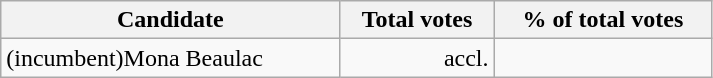<table class="wikitable" width="475">
<tr>
<th align="left">Candidate</th>
<th align="right">Total votes</th>
<th align="right">% of total votes</th>
</tr>
<tr>
<td align="left">(incumbent)Mona Beaulac</td>
<td align="right">accl.</td>
<td align="right"></td>
</tr>
</table>
